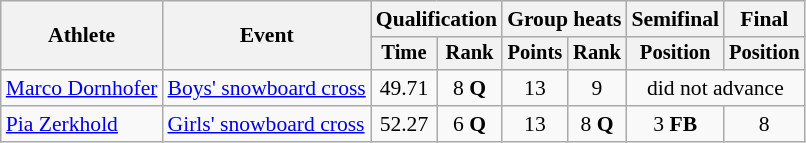<table class="wikitable" style="font-size:90%">
<tr>
<th rowspan="2">Athlete</th>
<th rowspan="2">Event</th>
<th colspan=2>Qualification</th>
<th colspan=2>Group heats</th>
<th>Semifinal</th>
<th>Final</th>
</tr>
<tr style="font-size:95%">
<th>Time</th>
<th>Rank</th>
<th>Points</th>
<th>Rank</th>
<th>Position</th>
<th>Position</th>
</tr>
<tr align=center>
<td align=left><a href='#'>Marco Dornhofer</a></td>
<td align=left><a href='#'>Boys' snowboard cross</a></td>
<td>49.71</td>
<td>8 <strong>Q</strong></td>
<td>13</td>
<td>9</td>
<td colspan=2>did not advance</td>
</tr>
<tr align=center>
<td align=left><a href='#'>Pia Zerkhold</a></td>
<td align=left><a href='#'>Girls' snowboard cross</a></td>
<td>52.27</td>
<td>6 <strong>Q</strong></td>
<td>13</td>
<td>8 <strong>Q</strong></td>
<td>3 <strong>FB</strong></td>
<td>8</td>
</tr>
</table>
